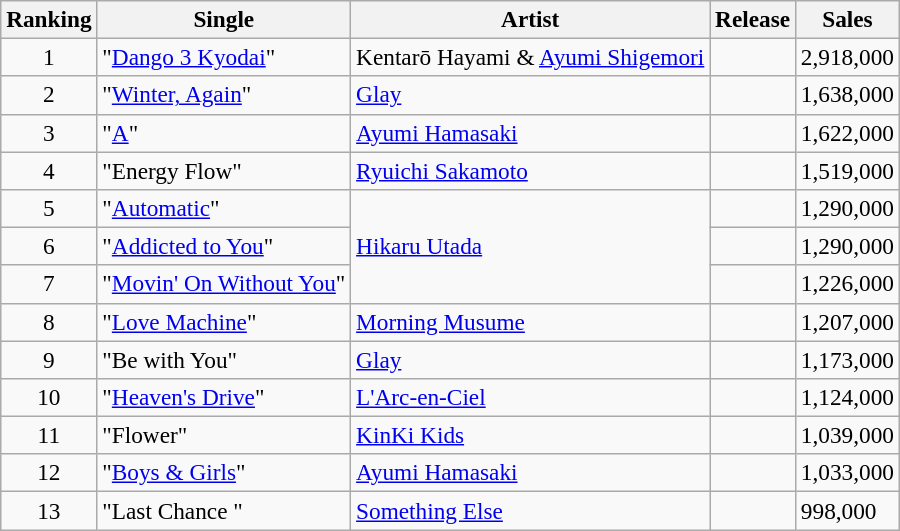<table class="wikitable sortable" style="font-size:97%;">
<tr>
<th>Ranking</th>
<th>Single</th>
<th>Artist</th>
<th>Release</th>
<th>Sales</th>
</tr>
<tr>
<td align="center">1</td>
<td>"<a href='#'>Dango 3 Kyodai</a>"</td>
<td>Kentarō Hayami & <a href='#'>Ayumi Shigemori</a></td>
<td></td>
<td>2,918,000</td>
</tr>
<tr>
<td align="center">2</td>
<td>"<a href='#'>Winter, Again</a>"</td>
<td><a href='#'>Glay</a></td>
<td></td>
<td>1,638,000</td>
</tr>
<tr>
<td align="center">3</td>
<td>"<a href='#'>A</a>"</td>
<td><a href='#'>Ayumi Hamasaki</a></td>
<td></td>
<td>1,622,000</td>
</tr>
<tr>
<td align="center">4</td>
<td>"Energy Flow"</td>
<td><a href='#'>Ryuichi Sakamoto</a></td>
<td></td>
<td>1,519,000</td>
</tr>
<tr>
<td align="center">5</td>
<td>"<a href='#'>Automatic</a>"</td>
<td rowspan="3"><a href='#'>Hikaru Utada</a></td>
<td></td>
<td>1,290,000</td>
</tr>
<tr>
<td align="center">6</td>
<td>"<a href='#'>Addicted to You</a>"</td>
<td></td>
<td>1,290,000</td>
</tr>
<tr>
<td align="center">7</td>
<td>"<a href='#'>Movin' On Without You</a>"</td>
<td></td>
<td>1,226,000</td>
</tr>
<tr>
<td align="center">8</td>
<td>"<a href='#'>Love Machine</a>"</td>
<td><a href='#'>Morning Musume</a></td>
<td></td>
<td>1,207,000</td>
</tr>
<tr>
<td align="center">9</td>
<td>"Be with You"</td>
<td><a href='#'>Glay</a></td>
<td></td>
<td>1,173,000</td>
</tr>
<tr>
<td align="center">10</td>
<td>"<a href='#'>Heaven's Drive</a>"</td>
<td><a href='#'>L'Arc-en-Ciel</a></td>
<td></td>
<td>1,124,000</td>
</tr>
<tr>
<td align="center">11</td>
<td>"Flower"</td>
<td><a href='#'>KinKi Kids</a></td>
<td></td>
<td>1,039,000</td>
</tr>
<tr>
<td align="center">12</td>
<td>"<a href='#'>Boys & Girls</a>"</td>
<td><a href='#'>Ayumi Hamasaki</a></td>
<td></td>
<td>1,033,000</td>
</tr>
<tr>
<td align="center">13</td>
<td>"Last Chance "</td>
<td><a href='#'>Something Else</a></td>
<td></td>
<td>998,000</td>
</tr>
</table>
